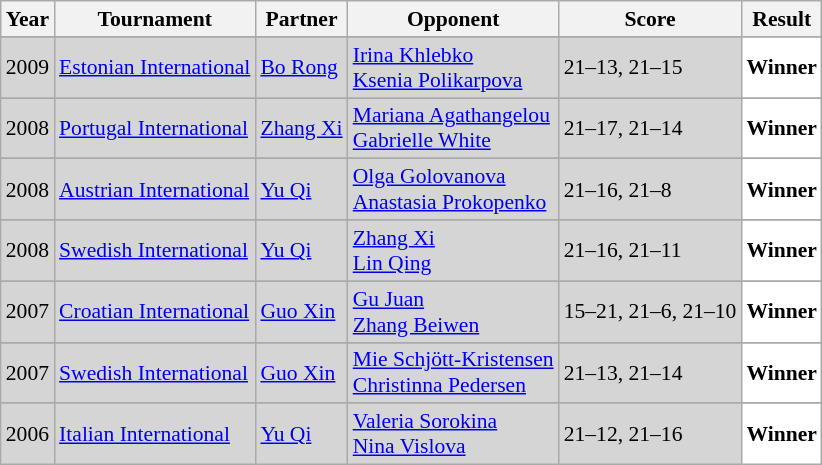<table class="sortable wikitable" style="font-size: 90%;">
<tr>
<th>Year</th>
<th>Tournament</th>
<th>Partner</th>
<th>Opponent</th>
<th>Score</th>
<th>Result</th>
</tr>
<tr>
</tr>
<tr style="background:#D5D5D5">
<td align="center">2009</td>
<td align="left"><a href='#'>Estonian International</a></td>
<td align="left"> <a href='#'>Bo Rong</a></td>
<td align="left"> <a href='#'>Irina Khlebko</a><br> <a href='#'>Ksenia Polikarpova</a></td>
<td align="left">21–13, 21–15</td>
<td style="text-align:left; background:white"> <strong>Winner</strong></td>
</tr>
<tr>
</tr>
<tr style="background:#D5D5D5">
<td align="center">2008</td>
<td align="left"><a href='#'>Portugal International</a></td>
<td align="left"> <a href='#'>Zhang Xi</a></td>
<td align="left"> <a href='#'>Mariana Agathangelou</a><br> <a href='#'>Gabrielle White</a></td>
<td align="left">21–17, 21–14</td>
<td style="text-align:left; background:white"> <strong>Winner</strong></td>
</tr>
<tr>
</tr>
<tr style="background:#D5D5D5">
<td align="center">2008</td>
<td align="left"><a href='#'>Austrian International</a></td>
<td align="left"> <a href='#'>Yu Qi</a></td>
<td align="left"> <a href='#'>Olga Golovanova</a><br> <a href='#'>Anastasia Prokopenko</a></td>
<td align="left">21–16, 21–8</td>
<td style="text-align:left; background:white"> <strong>Winner</strong></td>
</tr>
<tr>
</tr>
<tr style="background:#D5D5D5">
<td align="center">2008</td>
<td align="left"><a href='#'>Swedish International</a></td>
<td align="left"> <a href='#'>Yu Qi</a></td>
<td align="left"> <a href='#'>Zhang Xi</a><br> <a href='#'>Lin Qing</a></td>
<td align="left">21–16, 21–11</td>
<td style="text-align:left; background:white"> <strong>Winner</strong></td>
</tr>
<tr>
</tr>
<tr style="background:#D5D5D5">
<td align="center">2007</td>
<td align="left"><a href='#'>Croatian International</a></td>
<td align="left"> <a href='#'>Guo Xin</a></td>
<td align="left"> <a href='#'>Gu Juan</a><br> <a href='#'>Zhang Beiwen</a></td>
<td align="left">15–21, 21–6, 21–10</td>
<td style="text-align:left; background:white"> <strong>Winner</strong></td>
</tr>
<tr>
</tr>
<tr style="background:#D5D5D5">
<td align="center">2007</td>
<td align="left"><a href='#'>Swedish International</a></td>
<td align="left"> <a href='#'>Guo Xin</a></td>
<td align="left"> <a href='#'>Mie Schjött-Kristensen</a><br> <a href='#'>Christinna Pedersen</a></td>
<td align="left">21–13, 21–14</td>
<td style="text-align:left; background:white"> <strong>Winner</strong></td>
</tr>
<tr>
</tr>
<tr style="background:#D5D5D5">
<td align="center">2006</td>
<td align="left"><a href='#'>Italian International</a></td>
<td align="left"> <a href='#'>Yu Qi</a></td>
<td align="left"> <a href='#'>Valeria Sorokina</a><br> <a href='#'>Nina Vislova</a></td>
<td align="left">21–12, 21–16</td>
<td style="text-align:left; background:white"> <strong>Winner</strong></td>
</tr>
</table>
